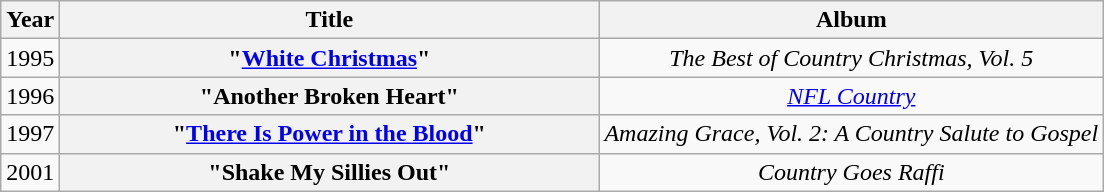<table class="wikitable plainrowheaders" style="text-align:center;">
<tr>
<th>Year</th>
<th style="width:22em;">Title</th>
<th>Album</th>
</tr>
<tr>
<td>1995</td>
<th scope="row">"<a href='#'>White Christmas</a>"</th>
<td><em>The Best of Country Christmas, Vol. 5</em></td>
</tr>
<tr>
<td>1996</td>
<th scope="row">"Another Broken Heart" </th>
<td><em><a href='#'>NFL Country</a></em></td>
</tr>
<tr>
<td>1997</td>
<th scope="row">"<a href='#'>There Is Power in the Blood</a>"</th>
<td><em>Amazing Grace, Vol. 2: A Country Salute to Gospel</em></td>
</tr>
<tr>
<td>2001</td>
<th scope="row">"Shake My Sillies Out"</th>
<td><em>Country Goes Raffi</em></td>
</tr>
</table>
